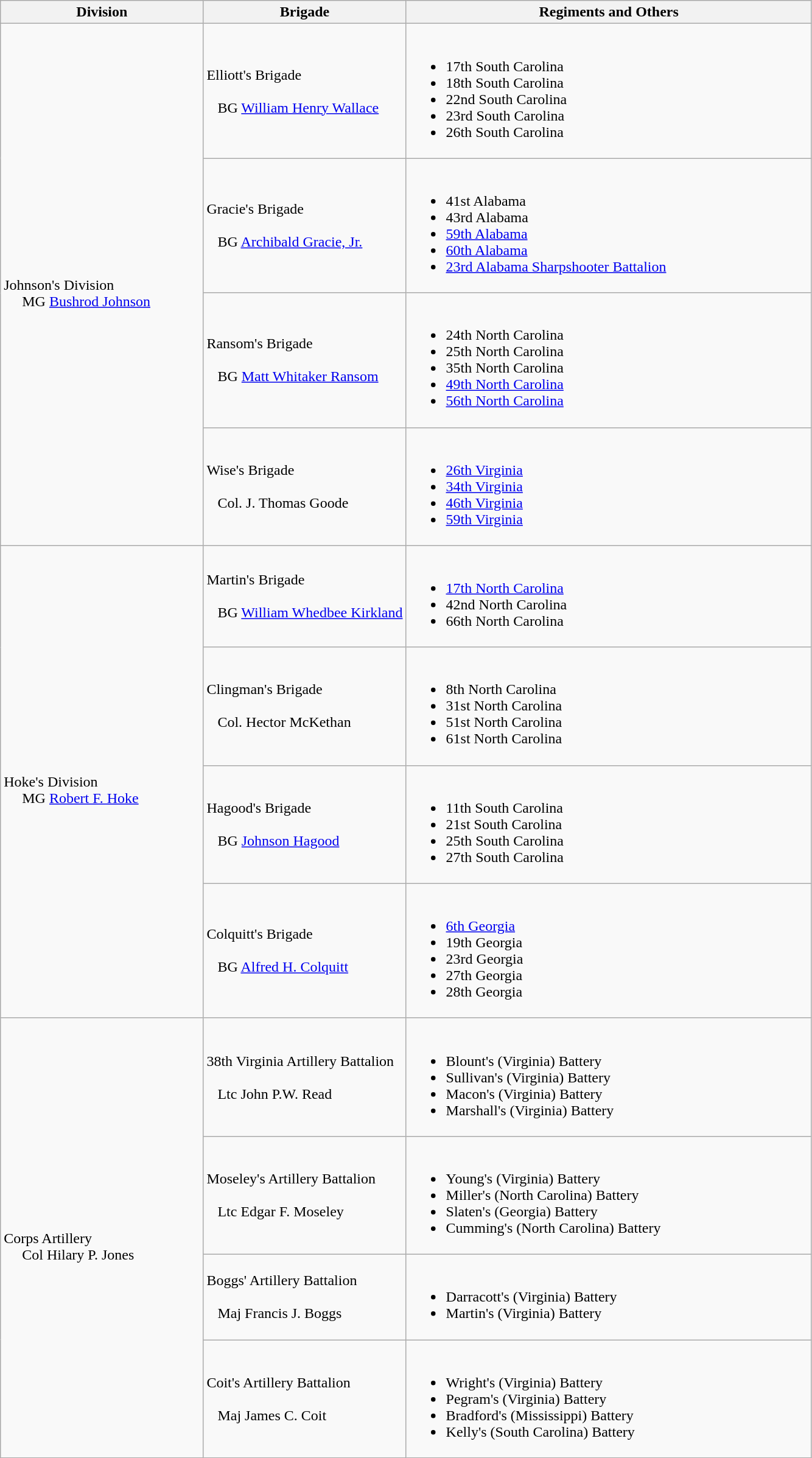<table class="wikitable">
<tr>
<th width=25%>Division</th>
<th width=25%>Brigade</th>
<th>Regiments and Others</th>
</tr>
<tr>
<td rowspan=4><br>Johnson's Division
<br>    
MG <a href='#'>Bushrod Johnson</a></td>
<td>Elliott's Brigade<br><br>  
BG <a href='#'>William Henry Wallace</a></td>
<td><br><ul><li>17th South Carolina</li><li>18th South Carolina</li><li>22nd South Carolina</li><li>23rd South Carolina</li><li>26th South Carolina</li></ul></td>
</tr>
<tr>
<td>Gracie's Brigade<br><br>  
BG <a href='#'>Archibald Gracie, Jr.</a></td>
<td><br><ul><li>41st Alabama</li><li>43rd Alabama</li><li><a href='#'>59th Alabama</a></li><li><a href='#'>60th Alabama</a></li><li><a href='#'>23rd Alabama Sharpshooter Battalion</a></li></ul></td>
</tr>
<tr>
<td>Ransom's Brigade<br><br>  
BG <a href='#'>Matt Whitaker Ransom</a></td>
<td><br><ul><li>24th North Carolina</li><li>25th North Carolina</li><li>35th North Carolina</li><li><a href='#'>49th North Carolina</a></li><li><a href='#'>56th North Carolina</a></li></ul></td>
</tr>
<tr>
<td>Wise's Brigade<br><br>  
Col. J. Thomas Goode</td>
<td><br><ul><li><a href='#'>26th Virginia</a></li><li><a href='#'>34th Virginia</a></li><li><a href='#'>46th Virginia</a></li><li><a href='#'>59th Virginia</a></li></ul></td>
</tr>
<tr>
<td rowspan=4><br>Hoke's Division
<br>    
MG <a href='#'>Robert F. Hoke</a></td>
<td>Martin's Brigade<br><br>  
BG <a href='#'>William Whedbee Kirkland</a></td>
<td><br><ul><li><a href='#'>17th North Carolina</a></li><li>42nd North Carolina</li><li>66th North Carolina</li></ul></td>
</tr>
<tr>
<td>Clingman's Brigade<br><br>  
Col. Hector McKethan</td>
<td><br><ul><li>8th North Carolina</li><li>31st North Carolina</li><li>51st North Carolina</li><li>61st North Carolina</li></ul></td>
</tr>
<tr>
<td>Hagood's Brigade<br><br>  
BG <a href='#'>Johnson Hagood</a></td>
<td><br><ul><li>11th South Carolina</li><li>21st South Carolina</li><li>25th South Carolina</li><li>27th South Carolina</li></ul></td>
</tr>
<tr>
<td>Colquitt's Brigade<br><br>  
BG <a href='#'>Alfred H. Colquitt</a></td>
<td><br><ul><li><a href='#'>6th Georgia</a></li><li>19th Georgia</li><li>23rd Georgia</li><li>27th Georgia</li><li>28th Georgia</li></ul></td>
</tr>
<tr>
<td rowspan=4><br>Corps Artillery
<br>    
Col Hilary P. Jones</td>
<td>38th Virginia Artillery Battalion<br><br>  
Ltc John P.W. Read</td>
<td><br><ul><li>Blount's (Virginia) Battery</li><li>Sullivan's (Virginia) Battery</li><li>Macon's (Virginia) Battery</li><li>Marshall's (Virginia) Battery</li></ul></td>
</tr>
<tr>
<td>Moseley's Artillery Battalion<br><br>  
Ltc Edgar F. Moseley</td>
<td><br><ul><li>Young's (Virginia) Battery</li><li>Miller's (North Carolina) Battery</li><li>Slaten's (Georgia) Battery</li><li>Cumming's (North Carolina) Battery</li></ul></td>
</tr>
<tr>
<td>Boggs' Artillery Battalion<br><br>  
Maj Francis J. Boggs</td>
<td><br><ul><li>Darracott's (Virginia) Battery</li><li>Martin's (Virginia) Battery</li></ul></td>
</tr>
<tr>
<td>Coit's Artillery Battalion<br><br>  
Maj James C. Coit</td>
<td><br><ul><li>Wright's (Virginia) Battery</li><li>Pegram's (Virginia) Battery</li><li>Bradford's (Mississippi) Battery</li><li>Kelly's (South Carolina) Battery</li></ul></td>
</tr>
</table>
